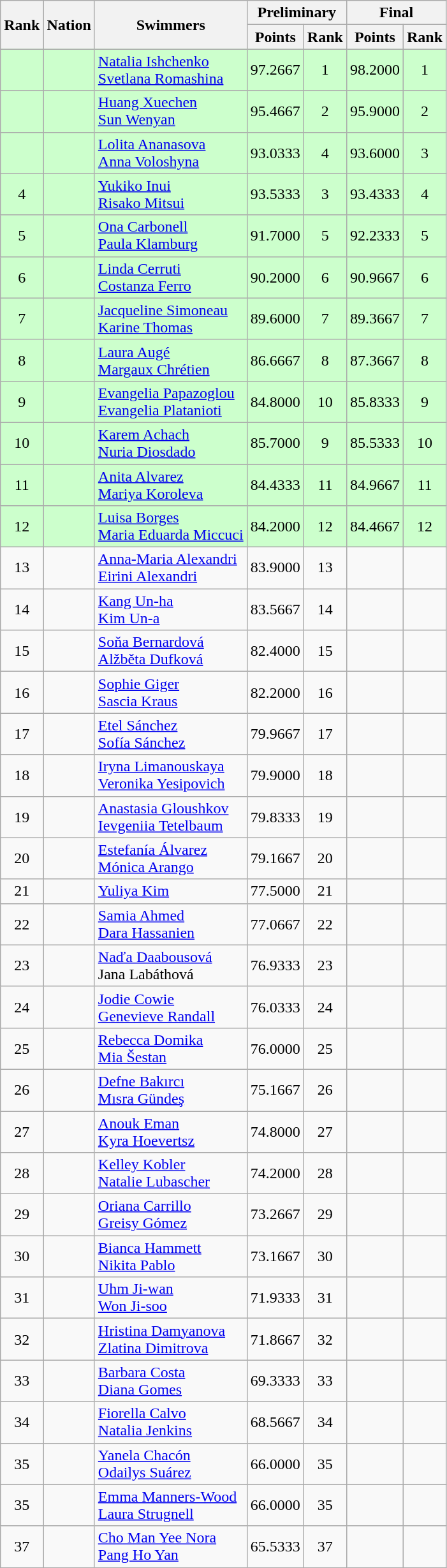<table class="wikitable sortable" style="text-align:center">
<tr>
<th rowspan=2>Rank</th>
<th rowspan=2>Nation</th>
<th rowspan=2>Swimmers</th>
<th colspan=2>Preliminary</th>
<th colspan=2>Final</th>
</tr>
<tr>
<th>Points</th>
<th>Rank</th>
<th>Points</th>
<th>Rank</th>
</tr>
<tr bgcolor=ccffcc>
<td></td>
<td align=left></td>
<td align=left><a href='#'>Natalia Ishchenko</a><br><a href='#'>Svetlana Romashina</a></td>
<td>97.2667</td>
<td>1</td>
<td>98.2000</td>
<td>1</td>
</tr>
<tr bgcolor=ccffcc>
<td></td>
<td align=left></td>
<td align=left><a href='#'>Huang Xuechen</a><br><a href='#'>Sun Wenyan</a></td>
<td>95.4667</td>
<td>2</td>
<td>95.9000</td>
<td>2</td>
</tr>
<tr bgcolor=ccffcc>
<td></td>
<td align=left></td>
<td align=left><a href='#'>Lolita Ananasova</a><br><a href='#'>Anna Voloshyna</a></td>
<td>93.0333</td>
<td>4</td>
<td>93.6000</td>
<td>3</td>
</tr>
<tr bgcolor=ccffcc>
<td>4</td>
<td align=left></td>
<td align=left><a href='#'>Yukiko Inui</a><br><a href='#'>Risako Mitsui</a></td>
<td>93.5333</td>
<td>3</td>
<td>93.4333</td>
<td>4</td>
</tr>
<tr bgcolor=ccffcc>
<td>5</td>
<td align=left></td>
<td align=left><a href='#'>Ona Carbonell</a><br><a href='#'>Paula Klamburg</a></td>
<td>91.7000</td>
<td>5</td>
<td>92.2333</td>
<td>5</td>
</tr>
<tr bgcolor=ccffcc>
<td>6</td>
<td align=left></td>
<td align=left><a href='#'>Linda Cerruti</a><br><a href='#'>Costanza Ferro</a></td>
<td>90.2000</td>
<td>6</td>
<td>90.9667</td>
<td>6</td>
</tr>
<tr bgcolor=ccffcc>
<td>7</td>
<td align=left></td>
<td align=left><a href='#'>Jacqueline Simoneau</a><br><a href='#'>Karine Thomas</a></td>
<td>89.6000</td>
<td>7</td>
<td>89.3667</td>
<td>7</td>
</tr>
<tr bgcolor=ccffcc>
<td>8</td>
<td align=left></td>
<td align=left><a href='#'>Laura Augé</a><br><a href='#'>Margaux Chrétien</a></td>
<td>86.6667</td>
<td>8</td>
<td>87.3667</td>
<td>8</td>
</tr>
<tr bgcolor=ccffcc>
<td>9</td>
<td align=left></td>
<td align=left><a href='#'>Evangelia Papazoglou</a><br><a href='#'>Evangelia Platanioti</a></td>
<td>84.8000</td>
<td>10</td>
<td>85.8333</td>
<td>9</td>
</tr>
<tr bgcolor=ccffcc>
<td>10</td>
<td align=left></td>
<td align=left><a href='#'>Karem Achach</a><br><a href='#'>Nuria Diosdado</a></td>
<td>85.7000</td>
<td>9</td>
<td>85.5333</td>
<td>10</td>
</tr>
<tr bgcolor=ccffcc>
<td>11</td>
<td align=left></td>
<td align=left><a href='#'>Anita Alvarez</a><br><a href='#'>Mariya Koroleva</a></td>
<td>84.4333</td>
<td>11</td>
<td>84.9667</td>
<td>11</td>
</tr>
<tr bgcolor=ccffcc>
<td>12</td>
<td align=left></td>
<td align=left><a href='#'>Luisa Borges</a><br><a href='#'>Maria Eduarda Miccuci</a></td>
<td>84.2000</td>
<td>12</td>
<td>84.4667</td>
<td>12</td>
</tr>
<tr>
<td>13</td>
<td align=left></td>
<td align=left><a href='#'>Anna-Maria Alexandri</a><br><a href='#'>Eirini Alexandri</a></td>
<td>83.9000</td>
<td>13</td>
<td></td>
<td></td>
</tr>
<tr>
<td>14</td>
<td align=left></td>
<td align=left><a href='#'>Kang Un-ha</a><br><a href='#'>Kim Un-a</a></td>
<td>83.5667</td>
<td>14</td>
<td></td>
<td></td>
</tr>
<tr>
<td>15</td>
<td align=left></td>
<td align=left><a href='#'>Soňa Bernardová</a><br><a href='#'>Alžběta Dufková</a></td>
<td>82.4000</td>
<td>15</td>
<td></td>
<td></td>
</tr>
<tr>
<td>16</td>
<td align=left></td>
<td align=left><a href='#'>Sophie Giger</a><br><a href='#'>Sascia Kraus</a></td>
<td>82.2000</td>
<td>16</td>
<td></td>
<td></td>
</tr>
<tr>
<td>17</td>
<td align=left></td>
<td align=left><a href='#'>Etel Sánchez</a><br><a href='#'>Sofía Sánchez</a></td>
<td>79.9667</td>
<td>17</td>
<td></td>
<td></td>
</tr>
<tr>
<td>18</td>
<td align=left></td>
<td align=left><a href='#'>Iryna Limanouskaya</a><br><a href='#'>Veronika Yesipovich</a></td>
<td>79.9000</td>
<td>18</td>
<td></td>
<td></td>
</tr>
<tr>
<td>19</td>
<td align=left></td>
<td align=left><a href='#'>Anastasia Gloushkov</a><br><a href='#'>Ievgeniia Tetelbaum</a></td>
<td>79.8333</td>
<td>19</td>
<td></td>
<td></td>
</tr>
<tr>
<td>20</td>
<td align=left></td>
<td align=left><a href='#'>Estefanía Álvarez</a><br><a href='#'>Mónica Arango</a></td>
<td>79.1667</td>
<td>20</td>
<td></td>
<td></td>
</tr>
<tr>
<td>21</td>
<td align=left></td>
<td align=left><a href='#'>Yuliya Kim</a><br></td>
<td>77.5000</td>
<td>21</td>
<td></td>
<td></td>
</tr>
<tr>
<td>22</td>
<td align=left></td>
<td align=left><a href='#'>Samia Ahmed</a><br><a href='#'>Dara Hassanien</a></td>
<td>77.0667</td>
<td>22</td>
<td></td>
<td></td>
</tr>
<tr>
<td>23</td>
<td align=left></td>
<td align=left><a href='#'>Naďa Daabousová</a><br>Jana Labáthová</td>
<td>76.9333</td>
<td>23</td>
<td></td>
<td></td>
</tr>
<tr>
<td>24</td>
<td align=left></td>
<td align=left><a href='#'>Jodie Cowie</a><br><a href='#'>Genevieve Randall</a></td>
<td>76.0333</td>
<td>24</td>
<td></td>
<td></td>
</tr>
<tr>
<td>25</td>
<td align=left></td>
<td align=left><a href='#'>Rebecca Domika</a><br><a href='#'>Mia Šestan</a></td>
<td>76.0000</td>
<td>25</td>
<td></td>
<td></td>
</tr>
<tr>
<td>26</td>
<td align=left></td>
<td align=left><a href='#'>Defne Bakırcı</a><br><a href='#'>Mısra Gündeş</a></td>
<td>75.1667</td>
<td>26</td>
<td></td>
<td></td>
</tr>
<tr>
<td>27</td>
<td align=left></td>
<td align=left><a href='#'>Anouk Eman</a><br><a href='#'>Kyra Hoevertsz</a></td>
<td>74.8000</td>
<td>27</td>
<td></td>
<td></td>
</tr>
<tr>
<td>28</td>
<td align=left></td>
<td align=left><a href='#'>Kelley Kobler</a><br><a href='#'>Natalie Lubascher</a></td>
<td>74.2000</td>
<td>28</td>
<td></td>
<td></td>
</tr>
<tr>
<td>29</td>
<td align=left></td>
<td align=left><a href='#'>Oriana Carrillo</a><br><a href='#'>Greisy Gómez</a></td>
<td>73.2667</td>
<td>29</td>
<td></td>
<td></td>
</tr>
<tr>
<td>30</td>
<td align=left></td>
<td align=left><a href='#'>Bianca Hammett</a><br><a href='#'>Nikita Pablo</a></td>
<td>73.1667</td>
<td>30</td>
<td></td>
<td></td>
</tr>
<tr>
<td>31</td>
<td align=left></td>
<td align=left><a href='#'>Uhm Ji-wan</a><br><a href='#'>Won Ji-soo</a></td>
<td>71.9333</td>
<td>31</td>
<td></td>
<td></td>
</tr>
<tr>
<td>32</td>
<td align=left></td>
<td align=left><a href='#'>Hristina Damyanova</a><br><a href='#'>Zlatina Dimitrova</a></td>
<td>71.8667</td>
<td>32</td>
<td></td>
<td></td>
</tr>
<tr>
<td>33</td>
<td align=left></td>
<td align=left><a href='#'>Barbara Costa</a><br><a href='#'>Diana Gomes</a></td>
<td>69.3333</td>
<td>33</td>
<td></td>
<td></td>
</tr>
<tr>
<td>34</td>
<td align=left></td>
<td align=left><a href='#'>Fiorella Calvo</a><br><a href='#'>Natalia Jenkins</a></td>
<td>68.5667</td>
<td>34</td>
<td></td>
<td></td>
</tr>
<tr>
<td>35</td>
<td align=left></td>
<td align=left><a href='#'>Yanela Chacón</a><br><a href='#'>Odailys Suárez</a></td>
<td>66.0000</td>
<td>35</td>
<td></td>
<td></td>
</tr>
<tr>
<td>35</td>
<td align=left></td>
<td align=left><a href='#'>Emma Manners-Wood</a><br><a href='#'>Laura Strugnell</a></td>
<td>66.0000</td>
<td>35</td>
<td></td>
<td></td>
</tr>
<tr>
<td>37</td>
<td align=left></td>
<td align=left><a href='#'>Cho Man Yee Nora</a><br><a href='#'>Pang Ho Yan</a></td>
<td>65.5333</td>
<td>37</td>
<td></td>
<td></td>
</tr>
</table>
